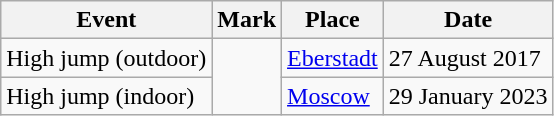<table class="wikitable">
<tr>
<th>Event</th>
<th>Mark</th>
<th>Place</th>
<th>Date</th>
</tr>
<tr>
<td>High jump (outdoor)</td>
<td rowspan=2></td>
<td><a href='#'>Eberstadt</a></td>
<td>27 August 2017</td>
</tr>
<tr>
<td>High jump (indoor)</td>
<td><a href='#'>Moscow</a></td>
<td>29 January 2023</td>
</tr>
</table>
